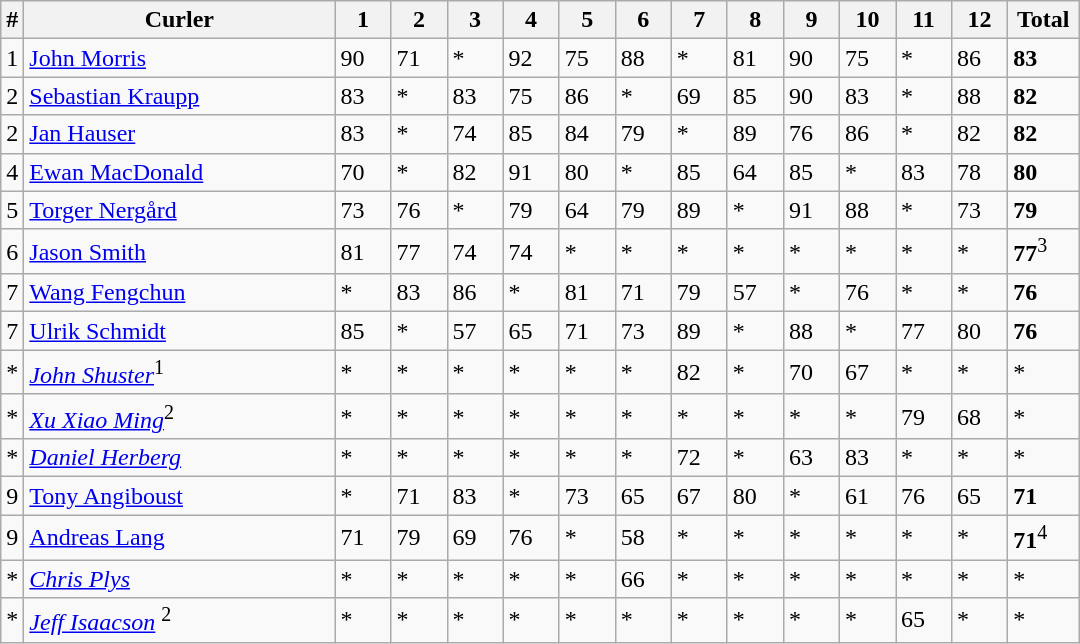<table class="wikitable">
<tr>
<th>#</th>
<th width=200>Curler</th>
<th width=30>1</th>
<th width=30>2</th>
<th width=30>3</th>
<th width=30>4</th>
<th width=30>5</th>
<th width=30>6</th>
<th width=30>7</th>
<th width=30>8</th>
<th width=30>9</th>
<th width=30>10</th>
<th width=30>11</th>
<th width=30>12</th>
<th width=40>Total</th>
</tr>
<tr>
<td>1</td>
<td> <a href='#'>John Morris</a></td>
<td>90</td>
<td>71</td>
<td>*</td>
<td>92</td>
<td>75</td>
<td>88</td>
<td>*</td>
<td>81</td>
<td>90</td>
<td>75</td>
<td>*</td>
<td>86</td>
<td><strong>83</strong></td>
</tr>
<tr>
<td>2</td>
<td> <a href='#'>Sebastian Kraupp</a></td>
<td>83</td>
<td>*</td>
<td>83</td>
<td>75</td>
<td>86</td>
<td>*</td>
<td>69</td>
<td>85</td>
<td>90</td>
<td>83</td>
<td>*</td>
<td>88</td>
<td><strong>82</strong></td>
</tr>
<tr>
<td>2</td>
<td> <a href='#'>Jan Hauser</a></td>
<td>83</td>
<td>*</td>
<td>74</td>
<td>85</td>
<td>84</td>
<td>79</td>
<td>*</td>
<td>89</td>
<td>76</td>
<td>86</td>
<td>*</td>
<td>82</td>
<td><strong>82</strong></td>
</tr>
<tr>
<td>4</td>
<td> <a href='#'>Ewan MacDonald</a></td>
<td>70</td>
<td>*</td>
<td>82</td>
<td>91</td>
<td>80</td>
<td>*</td>
<td>85</td>
<td>64</td>
<td>85</td>
<td>*</td>
<td>83</td>
<td>78</td>
<td><strong>80</strong></td>
</tr>
<tr>
<td>5</td>
<td> <a href='#'>Torger Nergård</a></td>
<td>73</td>
<td>76</td>
<td>*</td>
<td>79</td>
<td>64</td>
<td>79</td>
<td>89</td>
<td>*</td>
<td>91</td>
<td>88</td>
<td>*</td>
<td>73</td>
<td><strong>79</strong></td>
</tr>
<tr>
<td>6</td>
<td> <a href='#'>Jason Smith</a></td>
<td>81</td>
<td>77</td>
<td>74</td>
<td>74</td>
<td>*</td>
<td>*</td>
<td>*</td>
<td>*</td>
<td>*</td>
<td>*</td>
<td>*</td>
<td>*</td>
<td><strong>77</strong><sup>3</sup></td>
</tr>
<tr>
<td>7</td>
<td> <a href='#'>Wang Fengchun</a></td>
<td>*</td>
<td>83</td>
<td>86</td>
<td>*</td>
<td>81</td>
<td>71</td>
<td>79</td>
<td>57</td>
<td>*</td>
<td>76</td>
<td>*</td>
<td>*</td>
<td><strong>76</strong></td>
</tr>
<tr>
<td>7</td>
<td> <a href='#'>Ulrik Schmidt</a></td>
<td>85</td>
<td>*</td>
<td>57</td>
<td>65</td>
<td>71</td>
<td>73</td>
<td>89</td>
<td>*</td>
<td>88</td>
<td>*</td>
<td>77</td>
<td>80</td>
<td><strong>76</strong></td>
</tr>
<tr>
<td>*</td>
<td> <em><a href='#'>John Shuster</a></em><sup>1</sup></td>
<td>*</td>
<td>*</td>
<td>*</td>
<td>*</td>
<td>*</td>
<td>*</td>
<td>82</td>
<td>*</td>
<td>70</td>
<td>67</td>
<td>*</td>
<td>*</td>
<td>*</td>
</tr>
<tr>
<td>*</td>
<td> <em><a href='#'>Xu Xiao Ming</a></em><sup>2</sup></td>
<td>*</td>
<td>*</td>
<td>*</td>
<td>*</td>
<td>*</td>
<td>*</td>
<td>*</td>
<td>*</td>
<td>*</td>
<td>*</td>
<td>79</td>
<td>68</td>
<td>*</td>
</tr>
<tr>
<td>*</td>
<td> <em><a href='#'>Daniel Herberg</a></em></td>
<td>*</td>
<td>*</td>
<td>*</td>
<td>*</td>
<td>*</td>
<td>*</td>
<td>72</td>
<td>*</td>
<td>63</td>
<td>83</td>
<td>*</td>
<td>*</td>
<td>*</td>
</tr>
<tr>
<td>9</td>
<td> <a href='#'>Tony Angiboust</a></td>
<td>*</td>
<td>71</td>
<td>83</td>
<td>*</td>
<td>73</td>
<td>65</td>
<td>67</td>
<td>80</td>
<td>*</td>
<td>61</td>
<td>76</td>
<td>65</td>
<td><strong>71</strong></td>
</tr>
<tr>
<td>9</td>
<td> <a href='#'>Andreas Lang</a></td>
<td>71</td>
<td>79</td>
<td>69</td>
<td>76</td>
<td>*</td>
<td>58</td>
<td>*</td>
<td>*</td>
<td>*</td>
<td>*</td>
<td>*</td>
<td>*</td>
<td><strong>71</strong><sup>4</sup></td>
</tr>
<tr>
<td>*</td>
<td> <em><a href='#'>Chris Plys</a></em></td>
<td>*</td>
<td>*</td>
<td>*</td>
<td>*</td>
<td>*</td>
<td>66</td>
<td>*</td>
<td>*</td>
<td>*</td>
<td>*</td>
<td>*</td>
<td>*</td>
<td>*</td>
</tr>
<tr>
<td>*</td>
<td> <em><a href='#'>Jeff Isaacson</a></em> <sup>2</sup></td>
<td>*</td>
<td>*</td>
<td>*</td>
<td>*</td>
<td>*</td>
<td>*</td>
<td>*</td>
<td>*</td>
<td>*</td>
<td>*</td>
<td>65</td>
<td>*</td>
<td>*</td>
</tr>
</table>
